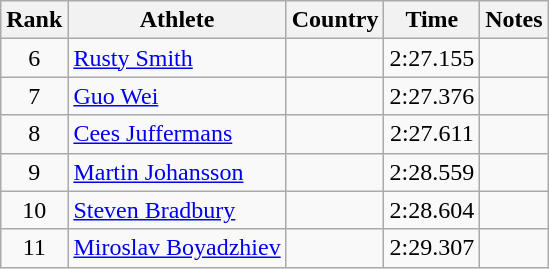<table class="wikitable sortable" style="text-align:center">
<tr>
<th>Rank</th>
<th>Athlete</th>
<th>Country</th>
<th>Time</th>
<th>Notes</th>
</tr>
<tr>
<td>6</td>
<td align=left><a href='#'>Rusty Smith</a></td>
<td align=left></td>
<td>2:27.155</td>
<td></td>
</tr>
<tr>
<td>7</td>
<td align=left><a href='#'>Guo Wei</a></td>
<td align=left></td>
<td>2:27.376</td>
<td></td>
</tr>
<tr>
<td>8</td>
<td align=left><a href='#'>Cees Juffermans</a></td>
<td align=left></td>
<td>2:27.611</td>
<td></td>
</tr>
<tr>
<td>9</td>
<td align=left><a href='#'>Martin Johansson</a></td>
<td align=left></td>
<td>2:28.559</td>
<td></td>
</tr>
<tr>
<td>10</td>
<td align=left><a href='#'>Steven Bradbury</a></td>
<td align=left></td>
<td>2:28.604</td>
<td></td>
</tr>
<tr>
<td>11</td>
<td align=left><a href='#'>Miroslav Boyadzhiev</a></td>
<td align=left></td>
<td>2:29.307</td>
<td></td>
</tr>
</table>
